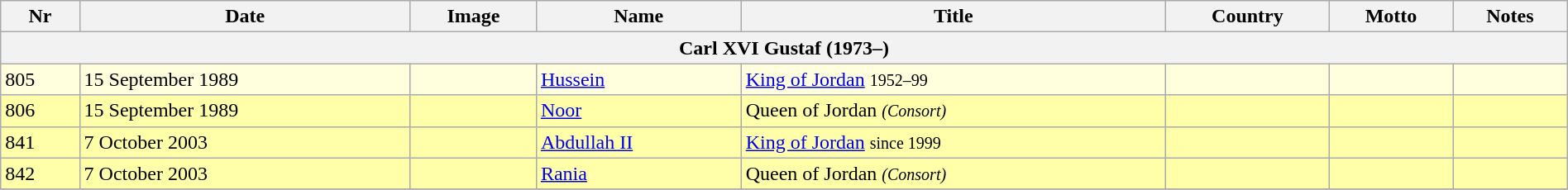<table class="wikitable" width=100%>
<tr>
<th>Nr</th>
<th>Date</th>
<th>Image</th>
<th>Name</th>
<th>Title</th>
<th>Country</th>
<th>Motto</th>
<th>Notes</th>
</tr>
<tr>
<th colspan=8>Carl XVI Gustaf (1973–)</th>
</tr>
<tr bgcolor="#FFFFDD">
<td>805</td>
<td>15 September 1989</td>
<td></td>
<td><a href='#'>Hussein</a></td>
<td><a href='#'>King of Jordan</a> <small>1952–99</small></td>
<td></td>
<td></td>
<td></td>
</tr>
<tr bgcolor="#FFFFAA">
<td>806</td>
<td>15 September 1989</td>
<td></td>
<td><a href='#'>Noor</a></td>
<td>Queen of Jordan <small><em>(Consort)</em></small></td>
<td></td>
<td></td>
<td></td>
</tr>
<tr bgcolor="#FFFFAA">
<td>841</td>
<td>7 October 2003</td>
<td></td>
<td><a href='#'>Abdullah II</a></td>
<td><a href='#'>King of Jordan</a> <small>since 1999</small></td>
<td></td>
<td></td>
<td></td>
</tr>
<tr bgcolor="#FFFFAA">
<td>842</td>
<td>7 October 2003</td>
<td></td>
<td><a href='#'>Rania</a></td>
<td>Queen of Jordan <small><em>(Consort)</em></small></td>
<td></td>
<td></td>
<td></td>
</tr>
<tr>
</tr>
</table>
